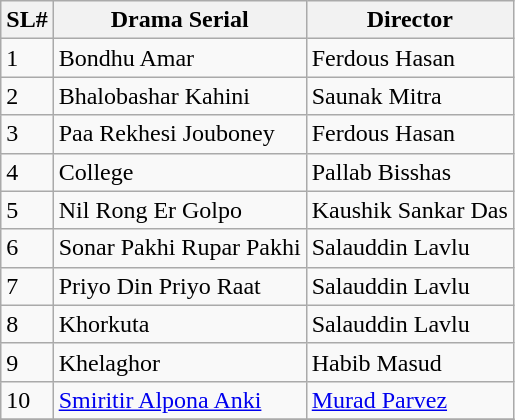<table class="wikitable">
<tr>
<th>SL#</th>
<th>Drama Serial</th>
<th>Director</th>
</tr>
<tr>
<td>1</td>
<td>Bondhu Amar</td>
<td>Ferdous Hasan</td>
</tr>
<tr>
<td>2</td>
<td>Bhalobashar Kahini</td>
<td>Saunak Mitra</td>
</tr>
<tr>
<td>3</td>
<td>Paa Rekhesi Jouboney</td>
<td>Ferdous Hasan</td>
</tr>
<tr>
<td>4</td>
<td>College</td>
<td>Pallab Bisshas</td>
</tr>
<tr>
<td>5</td>
<td>Nil Rong Er Golpo</td>
<td>Kaushik Sankar Das</td>
</tr>
<tr>
<td>6</td>
<td>Sonar Pakhi Rupar Pakhi</td>
<td>Salauddin Lavlu</td>
</tr>
<tr>
<td>7</td>
<td>Priyo Din Priyo Raat</td>
<td>Salauddin Lavlu</td>
</tr>
<tr>
<td>8</td>
<td>Khorkuta</td>
<td>Salauddin Lavlu</td>
</tr>
<tr>
<td>9</td>
<td>Khelaghor</td>
<td>Habib Masud</td>
</tr>
<tr>
<td>10</td>
<td><a href='#'>Smiritir Alpona Anki</a></td>
<td><a href='#'>Murad Parvez</a></td>
</tr>
<tr>
</tr>
</table>
